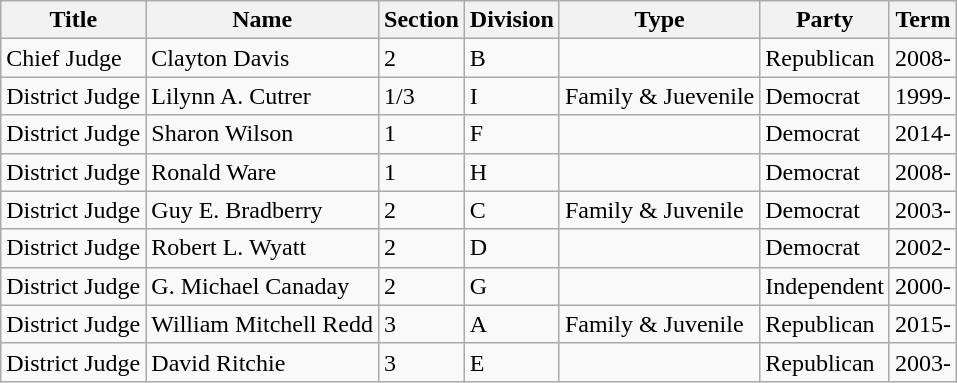<table class = "wikitable">
<tr>
<th>Title</th>
<th>Name</th>
<th>Section</th>
<th>Division</th>
<th>Type</th>
<th>Party</th>
<th>Term</th>
</tr>
<tr>
<td>Chief Judge</td>
<td>Clayton Davis</td>
<td>2</td>
<td>B</td>
<td></td>
<td>Republican</td>
<td>2008-</td>
</tr>
<tr>
<td>District Judge</td>
<td>Lilynn A. Cutrer</td>
<td>1/3</td>
<td>I</td>
<td>Family & Juevenile</td>
<td>Democrat</td>
<td>1999-</td>
</tr>
<tr>
<td>District Judge</td>
<td>Sharon Wilson</td>
<td>1</td>
<td>F</td>
<td></td>
<td>Democrat</td>
<td>2014-</td>
</tr>
<tr>
<td>District Judge</td>
<td>Ronald Ware</td>
<td>1</td>
<td>H</td>
<td></td>
<td>Democrat</td>
<td>2008-</td>
</tr>
<tr>
<td>District Judge</td>
<td>Guy E. Bradberry</td>
<td>2</td>
<td>C</td>
<td>Family & Juvenile</td>
<td>Democrat</td>
<td>2003-</td>
</tr>
<tr>
<td>District Judge</td>
<td>Robert L. Wyatt</td>
<td>2</td>
<td>D</td>
<td></td>
<td>Democrat</td>
<td>2002-</td>
</tr>
<tr>
<td>District Judge</td>
<td>G. Michael Canaday</td>
<td>2</td>
<td>G</td>
<td></td>
<td>Independent</td>
<td>2000-</td>
</tr>
<tr>
<td>District Judge</td>
<td>William Mitchell Redd</td>
<td>3</td>
<td>A</td>
<td>Family & Juvenile</td>
<td>Republican</td>
<td>2015-</td>
</tr>
<tr>
<td>District Judge</td>
<td>David Ritchie</td>
<td>3</td>
<td>E</td>
<td></td>
<td>Republican</td>
<td>2003-</td>
</tr>
</table>
